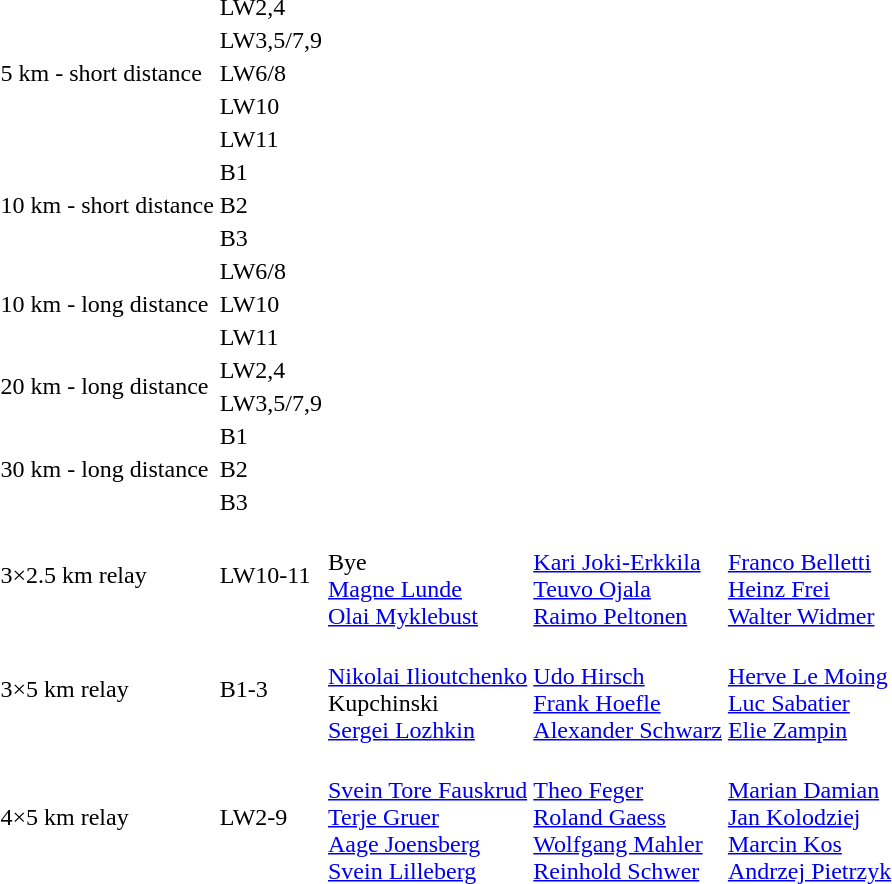<table>
<tr>
<td rowspan="5">5 km - short distance</td>
<td>LW2,4<br></td>
<td></td>
<td></td>
<td></td>
</tr>
<tr>
<td>LW3,5/7,9<br></td>
<td></td>
<td></td>
<td></td>
</tr>
<tr>
<td>LW6/8<br></td>
<td></td>
<td></td>
<td></td>
</tr>
<tr>
<td>LW10<br></td>
<td></td>
<td></td>
<td></td>
</tr>
<tr>
<td>LW11<br></td>
<td></td>
<td></td>
<td></td>
</tr>
<tr>
<td rowspan="3">10 km - short distance</td>
<td>B1<br></td>
<td></td>
<td></td>
<td></td>
</tr>
<tr>
<td>B2<br></td>
<td></td>
<td></td>
<td></td>
</tr>
<tr>
<td>B3<br></td>
<td></td>
<td></td>
<td></td>
</tr>
<tr>
<td rowspan="3">10 km - long distance</td>
<td>LW6/8<br></td>
<td></td>
<td></td>
<td></td>
</tr>
<tr>
<td>LW10<br></td>
<td></td>
<td></td>
<td></td>
</tr>
<tr>
<td>LW11<br></td>
<td></td>
<td></td>
<td></td>
</tr>
<tr>
<td rowspan="2">20 km - long distance</td>
<td>LW2,4<br></td>
<td></td>
<td></td>
<td></td>
</tr>
<tr>
<td>LW3,5/7,9<br></td>
<td></td>
<td></td>
<td></td>
</tr>
<tr>
<td rowspan="3">30 km - long distance</td>
<td>B1<br></td>
<td></td>
<td></td>
<td></td>
</tr>
<tr>
<td>B2<br></td>
<td></td>
<td></td>
<td></td>
</tr>
<tr>
<td>B3<br></td>
<td></td>
<td></td>
<td></td>
</tr>
<tr>
<td>3×2.5 km relay</td>
<td>LW10-11<br></td>
<td valign=top> <br> Bye <br> <a href='#'>Magne Lunde</a> <br> <a href='#'>Olai Myklebust</a></td>
<td valign=top> <br> <a href='#'>Kari Joki-Erkkila</a> <br> <a href='#'>Teuvo Ojala</a> <br> <a href='#'>Raimo Peltonen</a></td>
<td valign=top> <br> <a href='#'>Franco Belletti</a> <br> <a href='#'>Heinz Frei</a> <br> <a href='#'>Walter Widmer</a></td>
</tr>
<tr>
<td>3×5 km relay</td>
<td>B1-3<br></td>
<td valign=top> <br> <a href='#'>Nikolai Ilioutchenko</a> <br> Kupchinski <br> <a href='#'>Sergei Lozhkin</a></td>
<td valign=top> <br> <a href='#'>Udo Hirsch</a> <br> <a href='#'>Frank Hoefle</a> <br> <a href='#'>Alexander Schwarz</a></td>
<td valign=top> <br> <a href='#'>Herve Le Moing</a> <br> <a href='#'>Luc Sabatier</a> <br> <a href='#'>Elie Zampin</a></td>
</tr>
<tr>
<td>4×5 km relay</td>
<td>LW2-9<br></td>
<td valign=top> <br> <a href='#'>Svein Tore Fauskrud</a> <br> <a href='#'>Terje Gruer</a> <br> <a href='#'>Aage Joensberg</a> <br> <a href='#'>Svein Lilleberg</a></td>
<td valign=top> <br> <a href='#'>Theo Feger</a> <br> <a href='#'>Roland Gaess</a> <br> <a href='#'>Wolfgang Mahler</a> <br> <a href='#'>Reinhold Schwer</a></td>
<td valign=top> <br> <a href='#'>Marian Damian</a> <br> <a href='#'>Jan Kolodziej</a> <br> <a href='#'>Marcin Kos</a> <br> <a href='#'>Andrzej Pietrzyk</a></td>
</tr>
</table>
